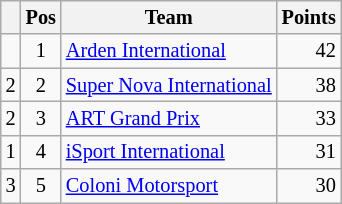<table class="wikitable" style="font-size: 85%;">
<tr>
<th></th>
<th>Pos</th>
<th>Team</th>
<th>Points</th>
</tr>
<tr>
<td align=left></td>
<td align=center>1</td>
<td> <a href='#'>Arden International</a></td>
<td align=right>42</td>
</tr>
<tr>
<td align=left> 2</td>
<td align=center>2</td>
<td> <a href='#'>Super Nova International</a></td>
<td align=right>38</td>
</tr>
<tr>
<td align=left> 2</td>
<td align=center>3</td>
<td> <a href='#'>ART Grand Prix</a></td>
<td align=right>33</td>
</tr>
<tr>
<td align=left> 1</td>
<td align=center>4</td>
<td> <a href='#'>iSport International</a></td>
<td align=right>31</td>
</tr>
<tr>
<td align=left> 3</td>
<td align=center>5</td>
<td> <a href='#'>Coloni Motorsport</a></td>
<td align=right>30</td>
</tr>
</table>
